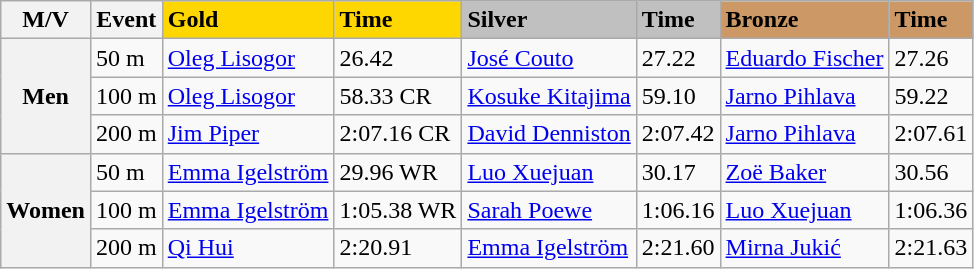<table class="wikitable">
<tr>
<th>M/V</th>
<th>Event</th>
<td bgcolor="gold"><strong>Gold</strong></td>
<td bgcolor="gold"><strong>Time</strong></td>
<td bgcolor="silver"><strong>Silver</strong></td>
<td bgcolor="silver"><strong>Time</strong></td>
<td bgcolor="#CC9966"><strong>Bronze</strong></td>
<td bgcolor="#CC9966"><strong>Time</strong></td>
</tr>
<tr>
<th rowspan="3">Men</th>
<td>50 m</td>
<td> <a href='#'>Oleg Lisogor</a></td>
<td>26.42</td>
<td> <a href='#'>José Couto</a></td>
<td>27.22</td>
<td> <a href='#'>Eduardo Fischer</a></td>
<td>27.26</td>
</tr>
<tr valign="top">
<td>100 m</td>
<td> <a href='#'>Oleg Lisogor</a></td>
<td>58.33 CR</td>
<td> <a href='#'>Kosuke Kitajima</a></td>
<td>59.10</td>
<td> <a href='#'>Jarno Pihlava</a></td>
<td>59.22</td>
</tr>
<tr valign="top">
<td>200 m</td>
<td> <a href='#'>Jim Piper</a></td>
<td>2:07.16 CR</td>
<td> <a href='#'>David Denniston</a></td>
<td>2:07.42</td>
<td> <a href='#'>Jarno Pihlava</a></td>
<td>2:07.61</td>
</tr>
<tr>
<th rowspan="3">Women</th>
<td>50 m</td>
<td> <a href='#'>Emma Igelström</a></td>
<td>29.96 WR</td>
<td> <a href='#'>Luo Xuejuan</a></td>
<td>30.17</td>
<td> <a href='#'>Zoë Baker</a></td>
<td>30.56</td>
</tr>
<tr valign="top">
<td>100 m</td>
<td> <a href='#'>Emma Igelström</a></td>
<td>1:05.38 WR</td>
<td> <a href='#'>Sarah Poewe</a></td>
<td>1:06.16</td>
<td> <a href='#'>Luo Xuejuan</a></td>
<td>1:06.36</td>
</tr>
<tr valign="top">
<td>200 m</td>
<td> <a href='#'>Qi Hui</a></td>
<td>2:20.91</td>
<td> <a href='#'>Emma Igelström</a></td>
<td>2:21.60</td>
<td> <a href='#'>Mirna Jukić</a></td>
<td>2:21.63</td>
</tr>
</table>
